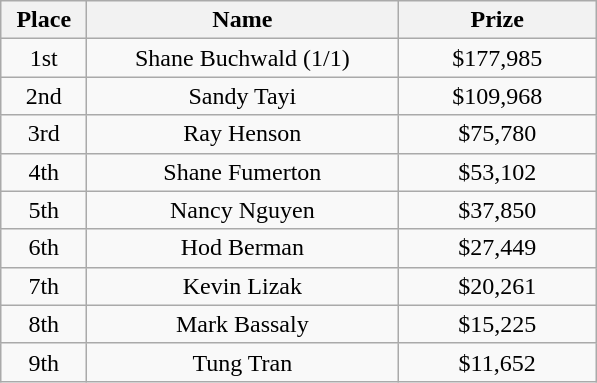<table class="wikitable">
<tr>
<th width="50">Place</th>
<th width="200">Name</th>
<th width="125">Prize</th>
</tr>
<tr>
<td align = "center">1st</td>
<td align = "center">Shane Buchwald (1/1)</td>
<td align = "center">$177,985</td>
</tr>
<tr>
<td align = "center">2nd</td>
<td align = "center">Sandy Tayi</td>
<td align = "center">$109,968</td>
</tr>
<tr>
<td align = "center">3rd</td>
<td align = "center">Ray Henson</td>
<td align = "center">$75,780</td>
</tr>
<tr>
<td align = "center">4th</td>
<td align = "center">Shane Fumerton</td>
<td align = "center">$53,102</td>
</tr>
<tr>
<td align = "center">5th</td>
<td align = "center">Nancy Nguyen</td>
<td align = "center">$37,850</td>
</tr>
<tr>
<td align = "center">6th</td>
<td align = "center">Hod Berman</td>
<td align = "center">$27,449</td>
</tr>
<tr>
<td align = "center">7th</td>
<td align = "center">Kevin Lizak</td>
<td align = "center">$20,261</td>
</tr>
<tr>
<td align = "center">8th</td>
<td align = "center">Mark Bassaly</td>
<td align = "center">$15,225</td>
</tr>
<tr>
<td align = "center">9th</td>
<td align = "center">Tung Tran</td>
<td align = "center">$11,652</td>
</tr>
</table>
